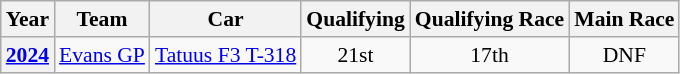<table class="wikitable" style="text-align:center; font-size:90%">
<tr>
<th>Year</th>
<th>Team</th>
<th>Car</th>
<th>Qualifying</th>
<th>Qualifying Race</th>
<th>Main Race</th>
</tr>
<tr>
<th><a href='#'>2024</a></th>
<td align="left"> <a href='#'>Evans GP</a></td>
<td align="left"><a href='#'>Tatuus F3 T-318</a></td>
<td>21st</td>
<td>17th</td>
<td>DNF</td>
</tr>
</table>
